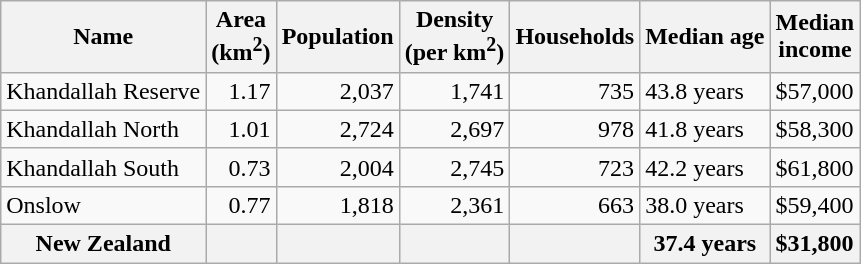<table class="wikitable">
<tr>
<th>Name</th>
<th>Area<br>(km<sup>2</sup>)</th>
<th>Population</th>
<th>Density<br>(per km<sup>2</sup>)</th>
<th>Households</th>
<th>Median age</th>
<th>Median<br>income</th>
</tr>
<tr>
<td>Khandallah Reserve</td>
<td style="text-align:right;">1.17</td>
<td style="text-align:right;">2,037</td>
<td style="text-align:right;">1,741</td>
<td style="text-align:right;">735</td>
<td>43.8 years</td>
<td>$57,000</td>
</tr>
<tr>
<td>Khandallah North</td>
<td style="text-align:right;">1.01</td>
<td style="text-align:right;">2,724</td>
<td style="text-align:right;">2,697</td>
<td style="text-align:right;">978</td>
<td>41.8 years</td>
<td>$58,300</td>
</tr>
<tr>
<td>Khandallah South</td>
<td style="text-align:right;">0.73</td>
<td style="text-align:right;">2,004</td>
<td style="text-align:right;">2,745</td>
<td style="text-align:right;">723</td>
<td>42.2 years</td>
<td>$61,800</td>
</tr>
<tr>
<td>Onslow</td>
<td style="text-align:right;">0.77</td>
<td style="text-align:right;">1,818</td>
<td style="text-align:right;">2,361</td>
<td style="text-align:right;">663</td>
<td>38.0 years</td>
<td>$59,400</td>
</tr>
<tr>
<th>New Zealand</th>
<th></th>
<th></th>
<th></th>
<th></th>
<th>37.4 years</th>
<th style="text-align:left;">$31,800</th>
</tr>
</table>
